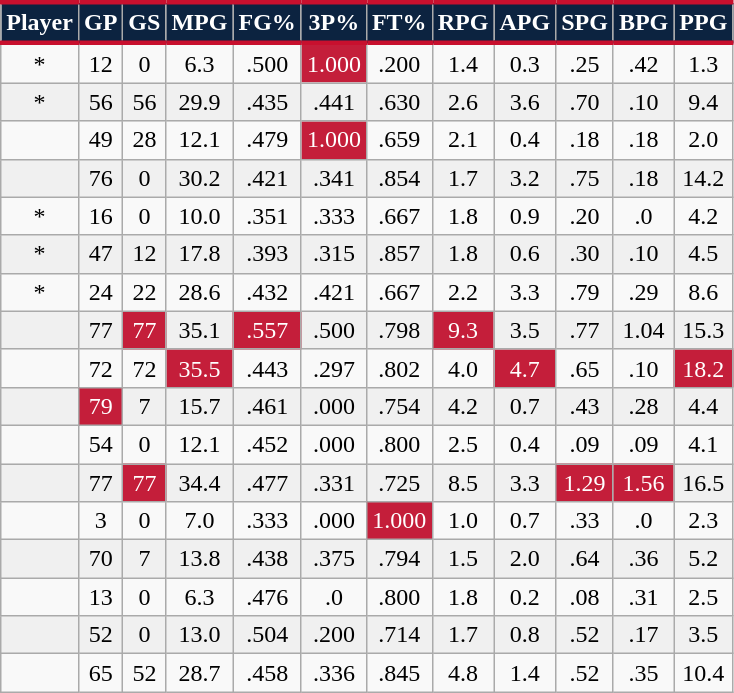<table class="wikitable sortable" style="text-align:right;">
<tr>
<th style="background:#0C2340; color:#FFFFFF; border-top:#C8102E 3px solid; border-bottom:#C8102E 3px solid;">Player</th>
<th style="background:#0C2340; color:#FFFFFF; border-top:#C8102E 3px solid; border-bottom:#C8102E 3px solid;">GP</th>
<th style="background:#0C2340; color:#FFFFFF; border-top:#C8102E 3px solid; border-bottom:#C8102E 3px solid;">GS</th>
<th style="background:#0C2340; color:#FFFFFF; border-top:#C8102E 3px solid; border-bottom:#C8102E 3px solid;">MPG</th>
<th style="background:#0C2340; color:#FFFFFF; border-top:#C8102E 3px solid; border-bottom:#C8102E 3px solid;">FG%</th>
<th style="background:#0C2340; color:#FFFFFF; border-top:#C8102E 3px solid; border-bottom:#C8102E 3px solid;">3P%</th>
<th style="background:#0C2340; color:#FFFFFF; border-top:#C8102E 3px solid; border-bottom:#C8102E 3px solid;">FT%</th>
<th style="background:#0C2340; color:#FFFFFF; border-top:#C8102E 3px solid; border-bottom:#C8102E 3px solid;">RPG</th>
<th style="background:#0C2340; color:#FFFFFF; border-top:#C8102E 3px solid; border-bottom:#C8102E 3px solid;">APG</th>
<th style="background:#0C2340; color:#FFFFFF; border-top:#C8102E 3px solid; border-bottom:#C8102E 3px solid;">SPG</th>
<th style="background:#0C2340; color:#FFFFFF; border-top:#C8102E 3px solid; border-bottom:#C8102E 3px solid;">BPG</th>
<th style="background:#0C2340; color:#FFFFFF; border-top:#C8102E 3px solid; border-bottom:#C8102E 3px solid;">PPG</th>
</tr>
<tr align="center" bgcolor="">
<td>*</td>
<td>12</td>
<td>0</td>
<td>6.3</td>
<td>.500</td>
<td style="background:#C41E3A;color:white;">1.000</td>
<td>.200</td>
<td>1.4</td>
<td>0.3</td>
<td>.25</td>
<td>.42</td>
<td>1.3</td>
</tr>
<tr align="center" bgcolor="#f0f0f0">
<td><strong></strong>*</td>
<td>56</td>
<td>56</td>
<td>29.9</td>
<td>.435</td>
<td>.441</td>
<td>.630</td>
<td>2.6</td>
<td>3.6</td>
<td>.70</td>
<td>.10</td>
<td>9.4</td>
</tr>
<tr align="center" bgcolor="">
<td></td>
<td>49</td>
<td>28</td>
<td>12.1</td>
<td>.479</td>
<td style="background:#C41E3A;color:white;">1.000</td>
<td>.659</td>
<td>2.1</td>
<td>0.4</td>
<td>.18</td>
<td>.18</td>
<td>2.0</td>
</tr>
<tr align="center" bgcolor="#f0f0f0">
<td></td>
<td>76</td>
<td>0</td>
<td>30.2</td>
<td>.421</td>
<td>.341</td>
<td>.854</td>
<td>1.7</td>
<td>3.2</td>
<td>.75</td>
<td>.18</td>
<td>14.2</td>
</tr>
<tr align="center" bgcolor="">
<td>*</td>
<td>16</td>
<td>0</td>
<td>10.0</td>
<td>.351</td>
<td>.333</td>
<td>.667</td>
<td>1.8</td>
<td>0.9</td>
<td>.20</td>
<td>.0</td>
<td>4.2</td>
</tr>
<tr align="center" bgcolor="#f0f0f0">
<td>*</td>
<td>47</td>
<td>12</td>
<td>17.8</td>
<td>.393</td>
<td>.315</td>
<td>.857</td>
<td>1.8</td>
<td>0.6</td>
<td>.30</td>
<td>.10</td>
<td>4.5</td>
</tr>
<tr align="center" bgcolor="">
<td>*</td>
<td>24</td>
<td>22</td>
<td>28.6</td>
<td>.432</td>
<td>.421</td>
<td>.667</td>
<td>2.2</td>
<td>3.3</td>
<td>.79</td>
<td>.29</td>
<td>8.6</td>
</tr>
<tr align="center" bgcolor="#f0f0f0">
<td><strong></strong></td>
<td>77</td>
<td style="background:#C41E3A;color:white;">77</td>
<td>35.1</td>
<td style="background:#C41E3A;color:white;">.557</td>
<td>.500</td>
<td>.798</td>
<td style="background:#C41E3A;color:white;">9.3</td>
<td>3.5</td>
<td>.77</td>
<td>1.04</td>
<td>15.3</td>
</tr>
<tr align="center" bgcolor="">
<td><strong></strong></td>
<td>72</td>
<td>72</td>
<td style="background:#C41E3A;color:white;">35.5</td>
<td>.443</td>
<td>.297</td>
<td>.802</td>
<td>4.0</td>
<td style="background:#C41E3A;color:white;">4.7</td>
<td>.65</td>
<td>.10</td>
<td style="background:#C41E3A;color:white;">18.2</td>
</tr>
<tr align="center" bgcolor="#f0f0f0">
<td></td>
<td style="background:#C41E3A;color:white;">79</td>
<td>7</td>
<td>15.7</td>
<td>.461</td>
<td>.000</td>
<td>.754</td>
<td>4.2</td>
<td>0.7</td>
<td>.43</td>
<td>.28</td>
<td>4.4</td>
</tr>
<tr align="center" bgcolor="">
<td></td>
<td>54</td>
<td>0</td>
<td>12.1</td>
<td>.452</td>
<td>.000</td>
<td>.800</td>
<td>2.5</td>
<td>0.4</td>
<td>.09</td>
<td>.09</td>
<td>4.1</td>
</tr>
<tr align="center" bgcolor="#f0f0f0">
<td><strong></strong></td>
<td>77</td>
<td style="background:#C41E3A;color:white;">77</td>
<td>34.4</td>
<td>.477</td>
<td>.331</td>
<td>.725</td>
<td>8.5</td>
<td>3.3</td>
<td style="background:#C41E3A;color:white;">1.29</td>
<td style="background:#C41E3A;color:white;">1.56</td>
<td>16.5</td>
</tr>
<tr align="center" bgcolor="">
<td></td>
<td>3</td>
<td>0</td>
<td>7.0</td>
<td>.333</td>
<td>.000</td>
<td style="background:#C41E3A;color:white;">1.000</td>
<td>1.0</td>
<td>0.7</td>
<td>.33</td>
<td>.0</td>
<td>2.3</td>
</tr>
<tr align="center" bgcolor="#f0f0f0">
<td></td>
<td>70</td>
<td>7</td>
<td>13.8</td>
<td>.438</td>
<td>.375</td>
<td>.794</td>
<td>1.5</td>
<td>2.0</td>
<td>.64</td>
<td>.36</td>
<td>5.2</td>
</tr>
<tr align="center" bgcolor="">
<td></td>
<td>13</td>
<td>0</td>
<td>6.3</td>
<td>.476</td>
<td>.0</td>
<td>.800</td>
<td>1.8</td>
<td>0.2</td>
<td>.08</td>
<td>.31</td>
<td>2.5</td>
</tr>
<tr align="center" bgcolor="#f0f0f0">
<td></td>
<td>52</td>
<td>0</td>
<td>13.0</td>
<td>.504</td>
<td>.200</td>
<td>.714</td>
<td>1.7</td>
<td>0.8</td>
<td>.52</td>
<td>.17</td>
<td>3.5</td>
</tr>
<tr align="center" bgcolor="">
<td><strong></strong></td>
<td>65</td>
<td>52</td>
<td>28.7</td>
<td>.458</td>
<td>.336</td>
<td>.845</td>
<td>4.8</td>
<td>1.4</td>
<td>.52</td>
<td>.35</td>
<td>10.4</td>
</tr>
</table>
